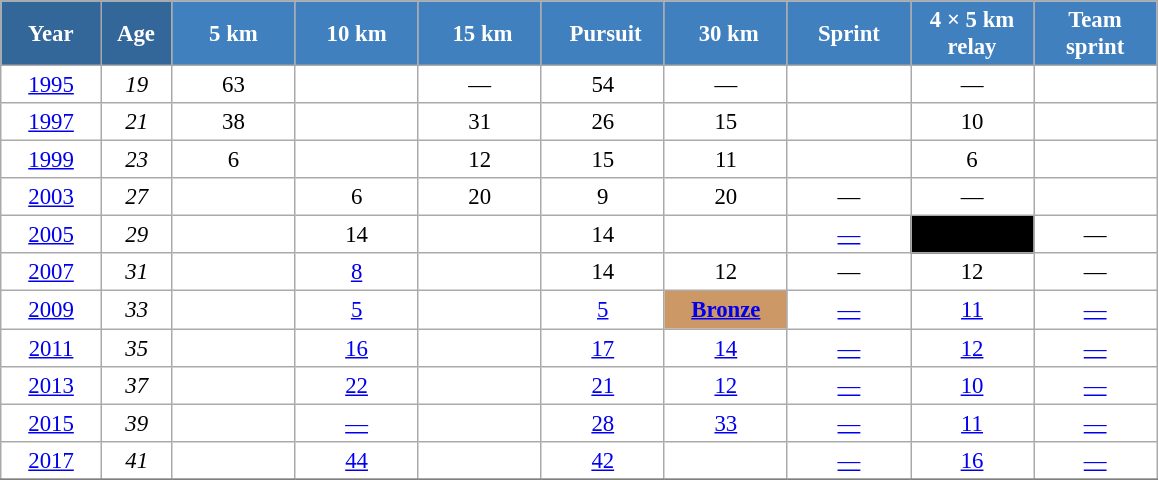<table class="wikitable" style="font-size:95%; text-align:center; border:grey solid 1px; border-collapse:collapse; background:#ffffff;">
<tr>
<th style="background-color:#369; color:white; width:60px;"> Year </th>
<th style="background-color:#369; color:white; width:40px;"> Age </th>
<th style="background-color:#4180be; color:white; width:75px;"> 5 km </th>
<th style="background-color:#4180be; color:white; width:75px;"> 10 km </th>
<th style="background-color:#4180be; color:white; width:75px;"> 15 km</th>
<th style="background-color:#4180be; color:white; width:75px;"> Pursuit</th>
<th style="background-color:#4180be; color:white; width:75px;"> 30 km</th>
<th style="background-color:#4180be; color:white; width:75px;"> Sprint </th>
<th style="background-color:#4180be; color:white; width:75px;"> 4 × 5 km <br> relay </th>
<th style="background-color:#4180be; color:white; width:75px;"> Team <br> sprint </th>
</tr>
<tr>
<td><a href='#'>1995</a></td>
<td><em>19</em></td>
<td>63</td>
<td></td>
<td>—</td>
<td>54</td>
<td>—</td>
<td></td>
<td>—</td>
<td></td>
</tr>
<tr>
<td><a href='#'>1997</a></td>
<td><em>21</em></td>
<td>38</td>
<td></td>
<td>31</td>
<td>26</td>
<td>15</td>
<td></td>
<td>10</td>
<td></td>
</tr>
<tr>
<td><a href='#'>1999</a></td>
<td><em>23</em></td>
<td>6</td>
<td></td>
<td>12</td>
<td>15</td>
<td>11</td>
<td></td>
<td>6</td>
<td></td>
</tr>
<tr>
<td><a href='#'>2003</a></td>
<td><em>27</em></td>
<td></td>
<td>6</td>
<td>20</td>
<td>9</td>
<td>20</td>
<td>—</td>
<td>—</td>
<td></td>
</tr>
<tr>
<td><a href='#'>2005</a></td>
<td><em>29</em></td>
<td></td>
<td>14</td>
<td></td>
<td>14</td>
<td></td>
<td><a href='#'>—</a></td>
<td style="background:#000; color:#fff;"><span></span></td>
<td>—</td>
</tr>
<tr>
<td><a href='#'>2007</a></td>
<td><em>31</em></td>
<td></td>
<td><a href='#'>8</a></td>
<td></td>
<td>14</td>
<td>12</td>
<td>—</td>
<td>12</td>
<td>—</td>
</tr>
<tr>
<td><a href='#'>2009</a></td>
<td><em>33</em></td>
<td></td>
<td><a href='#'>5</a></td>
<td></td>
<td><a href='#'>5</a></td>
<td style="background:#c96;"><a href='#'><strong>Bronze</strong></a></td>
<td><a href='#'>—</a></td>
<td><a href='#'>11</a></td>
<td><a href='#'>—</a></td>
</tr>
<tr>
<td><a href='#'>2011</a></td>
<td><em>35</em></td>
<td></td>
<td><a href='#'>16</a></td>
<td></td>
<td><a href='#'>17</a></td>
<td><a href='#'>14</a></td>
<td><a href='#'>—</a></td>
<td><a href='#'>12</a></td>
<td><a href='#'>—</a></td>
</tr>
<tr>
<td><a href='#'>2013</a></td>
<td><em>37</em></td>
<td></td>
<td><a href='#'>22</a></td>
<td></td>
<td><a href='#'>21</a></td>
<td><a href='#'>12</a></td>
<td><a href='#'>—</a></td>
<td><a href='#'>10</a></td>
<td><a href='#'>—</a></td>
</tr>
<tr>
<td><a href='#'>2015</a></td>
<td><em>39</em></td>
<td></td>
<td><a href='#'>—</a></td>
<td></td>
<td><a href='#'>28</a></td>
<td><a href='#'>33</a></td>
<td><a href='#'>—</a></td>
<td><a href='#'>11</a></td>
<td><a href='#'>—</a></td>
</tr>
<tr>
<td><a href='#'>2017</a></td>
<td><em>41</em></td>
<td></td>
<td><a href='#'>44</a></td>
<td></td>
<td><a href='#'>42</a></td>
<td><a href='#'></a></td>
<td><a href='#'>—</a></td>
<td><a href='#'>16</a></td>
<td><a href='#'>—</a></td>
</tr>
<tr>
</tr>
</table>
